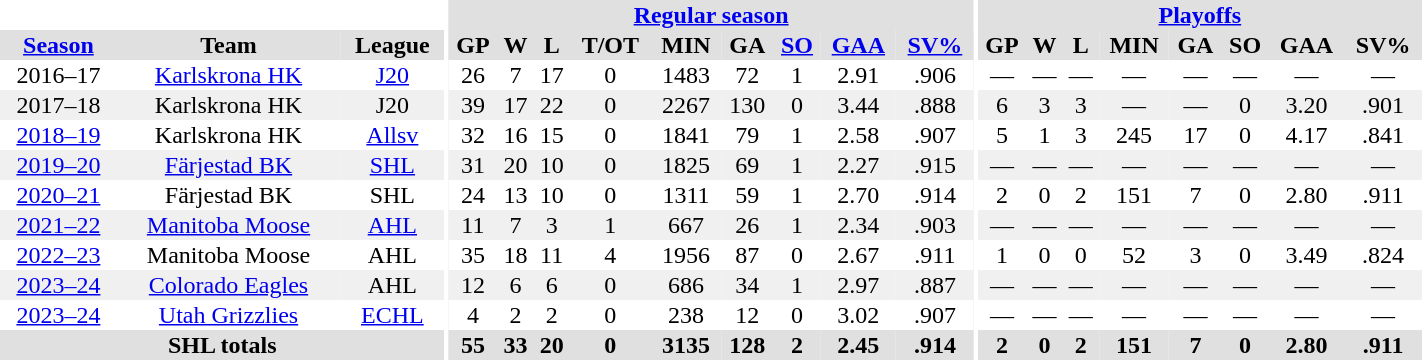<table border="0" cellpadding="1" cellspacing="0" style="text-align:center; width:75%">
<tr ALIGN="center" bgcolor="#e0e0e0">
<th align="center" colspan="3" bgcolor="#ffffff"></th>
<th align="center" rowspan="99" bgcolor="#ffffff"></th>
<th align="center" colspan="9" bgcolor="#e0e0e0"><a href='#'>Regular season</a></th>
<th align="center" rowspan="99" bgcolor="#ffffff"></th>
<th align="center" colspan="8" bgcolor="#e0e0e0"><a href='#'>Playoffs</a></th>
</tr>
<tr ALIGN="center" bgcolor="#e0e0e0">
<th><a href='#'>Season</a></th>
<th>Team</th>
<th>League</th>
<th>GP</th>
<th>W</th>
<th>L</th>
<th>T/OT</th>
<th>MIN</th>
<th>GA</th>
<th><a href='#'>SO</a></th>
<th><a href='#'>GAA</a></th>
<th><a href='#'>SV%</a></th>
<th>GP</th>
<th>W</th>
<th>L</th>
<th>MIN</th>
<th>GA</th>
<th>SO</th>
<th>GAA</th>
<th>SV%</th>
</tr>
<tr>
<td>2016–17</td>
<td><a href='#'>Karlskrona HK</a></td>
<td><a href='#'>J20</a></td>
<td>26</td>
<td>7</td>
<td>17</td>
<td>0</td>
<td>1483</td>
<td>72</td>
<td>1</td>
<td>2.91</td>
<td>.906</td>
<td>—</td>
<td>—</td>
<td>—</td>
<td>—</td>
<td>—</td>
<td>—</td>
<td>—</td>
<td>—</td>
</tr>
<tr bgcolor="#f0f0f0">
<td>2017–18</td>
<td>Karlskrona HK</td>
<td>J20</td>
<td>39</td>
<td>17</td>
<td>22</td>
<td>0</td>
<td>2267</td>
<td>130</td>
<td>0</td>
<td>3.44</td>
<td>.888</td>
<td>6</td>
<td>3</td>
<td>3</td>
<td>—</td>
<td>—</td>
<td>0</td>
<td>3.20</td>
<td>.901</td>
</tr>
<tr>
<td><a href='#'>2018–19</a></td>
<td>Karlskrona HK</td>
<td><a href='#'>Allsv</a></td>
<td>32</td>
<td>16</td>
<td>15</td>
<td>0</td>
<td>1841</td>
<td>79</td>
<td>1</td>
<td>2.58</td>
<td>.907</td>
<td>5</td>
<td>1</td>
<td>3</td>
<td>245</td>
<td>17</td>
<td>0</td>
<td>4.17</td>
<td>.841</td>
</tr>
<tr bgcolor="#f0f0f0">
<td><a href='#'>2019–20</a></td>
<td><a href='#'>Färjestad BK</a></td>
<td><a href='#'>SHL</a></td>
<td>31</td>
<td>20</td>
<td>10</td>
<td>0</td>
<td>1825</td>
<td>69</td>
<td>1</td>
<td>2.27</td>
<td>.915</td>
<td>—</td>
<td>—</td>
<td>—</td>
<td>—</td>
<td>—</td>
<td>—</td>
<td>—</td>
<td>—</td>
</tr>
<tr>
<td><a href='#'>2020–21</a></td>
<td>Färjestad BK</td>
<td>SHL</td>
<td>24</td>
<td>13</td>
<td>10</td>
<td>0</td>
<td>1311</td>
<td>59</td>
<td>1</td>
<td>2.70</td>
<td>.914</td>
<td>2</td>
<td>0</td>
<td>2</td>
<td>151</td>
<td>7</td>
<td>0</td>
<td>2.80</td>
<td>.911</td>
</tr>
<tr bgcolor="#f0f0f0">
<td><a href='#'>2021–22</a></td>
<td><a href='#'>Manitoba Moose</a></td>
<td><a href='#'>AHL</a></td>
<td>11</td>
<td>7</td>
<td>3</td>
<td>1</td>
<td>667</td>
<td>26</td>
<td>1</td>
<td>2.34</td>
<td>.903</td>
<td>—</td>
<td>—</td>
<td>—</td>
<td>—</td>
<td>—</td>
<td>—</td>
<td>—</td>
<td>—</td>
</tr>
<tr>
<td><a href='#'>2022–23</a></td>
<td>Manitoba Moose</td>
<td>AHL</td>
<td>35</td>
<td>18</td>
<td>11</td>
<td>4</td>
<td>1956</td>
<td>87</td>
<td>0</td>
<td>2.67</td>
<td>.911</td>
<td>1</td>
<td>0</td>
<td>0</td>
<td>52</td>
<td>3</td>
<td>0</td>
<td>3.49</td>
<td>.824</td>
</tr>
<tr bgcolor="#f0f0f0">
<td><a href='#'>2023–24</a></td>
<td><a href='#'>Colorado Eagles</a></td>
<td>AHL</td>
<td>12</td>
<td>6</td>
<td>6</td>
<td>0</td>
<td>686</td>
<td>34</td>
<td>1</td>
<td>2.97</td>
<td>.887</td>
<td>—</td>
<td>—</td>
<td>—</td>
<td>—</td>
<td>—</td>
<td>—</td>
<td>—</td>
<td>—</td>
</tr>
<tr>
<td><a href='#'>2023–24</a></td>
<td><a href='#'>Utah Grizzlies</a></td>
<td><a href='#'>ECHL</a></td>
<td>4</td>
<td>2</td>
<td>2</td>
<td>0</td>
<td>238</td>
<td>12</td>
<td>0</td>
<td>3.02</td>
<td>.907</td>
<td>—</td>
<td>—</td>
<td>—</td>
<td>—</td>
<td>—</td>
<td>—</td>
<td>—</td>
<td>—</td>
</tr>
<tr bgcolor="#e0e0e0">
<th colspan="3">SHL totals</th>
<th>55</th>
<th>33</th>
<th>20</th>
<th>0</th>
<th>3135</th>
<th>128</th>
<th>2</th>
<th>2.45</th>
<th>.914</th>
<th>2</th>
<th>0</th>
<th>2</th>
<th>151</th>
<th>7</th>
<th>0</th>
<th>2.80</th>
<th>.911</th>
</tr>
</table>
